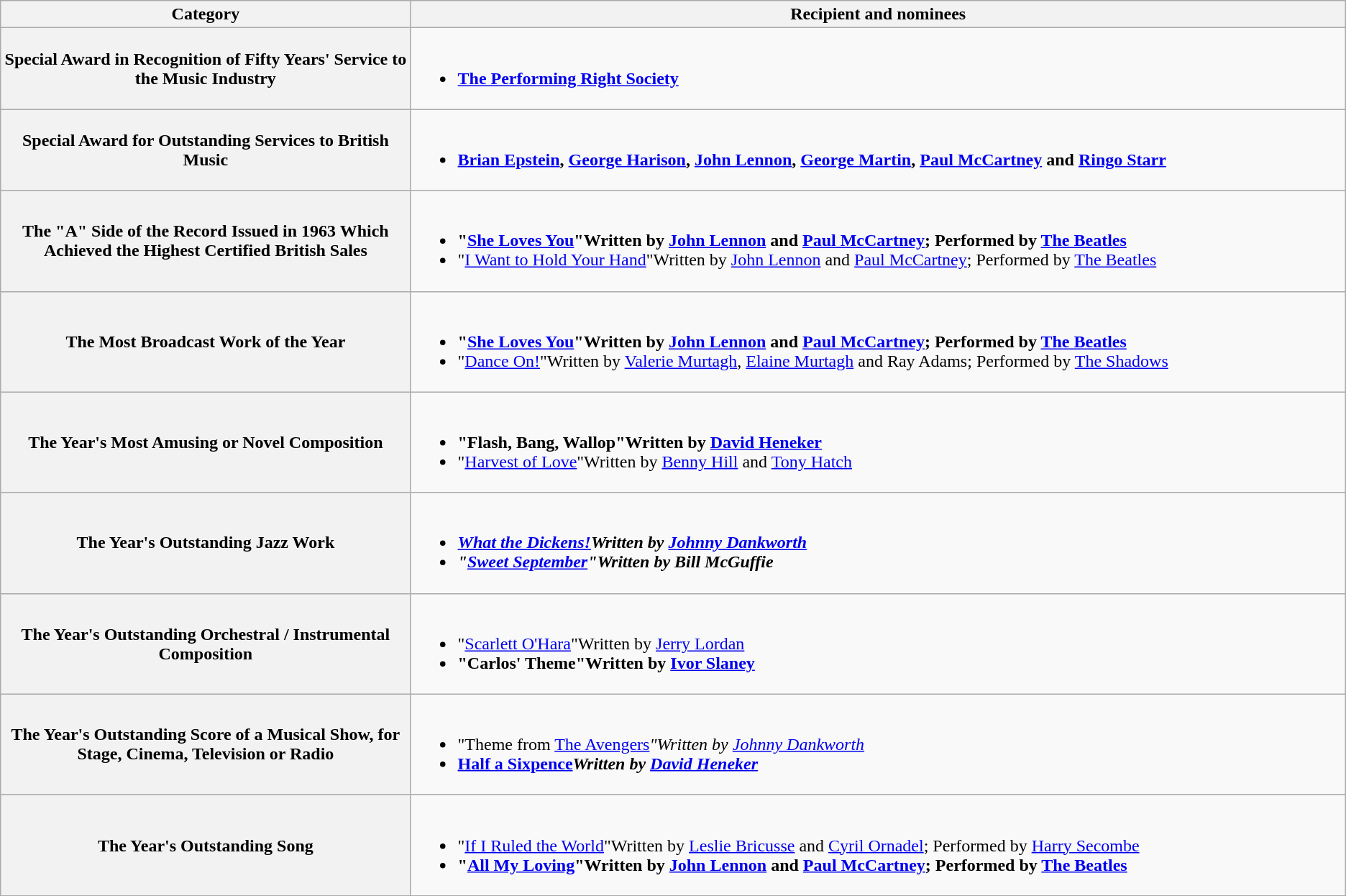<table class="wikitable">
<tr>
<th width="25%">Category</th>
<th width="57%">Recipient and nominees</th>
</tr>
<tr>
<th scope="row">Special Award in Recognition of Fifty Years' Service to the Music Industry</th>
<td><br><ul><li><strong><a href='#'>The Performing Right Society</a></strong></li></ul></td>
</tr>
<tr>
<th scope="row">Special Award for Outstanding Services to British Music</th>
<td><br><ul><li><strong><a href='#'>Brian Epstein</a>, <a href='#'>George Harison</a>, <a href='#'>John Lennon</a>, <a href='#'>George Martin</a>, <a href='#'>Paul McCartney</a> and <a href='#'>Ringo Starr</a></strong></li></ul></td>
</tr>
<tr>
<th scope="row">The "A" Side of the Record Issued in 1963 Which Achieved the Highest Certified British Sales</th>
<td><br><ul><li><strong>"<a href='#'>She Loves You</a>"Written by <a href='#'>John Lennon</a> and <a href='#'>Paul McCartney</a>; Performed by <a href='#'>The Beatles</a></strong></li><li>"<a href='#'>I Want to Hold Your Hand</a>"Written by <a href='#'>John Lennon</a> and <a href='#'>Paul McCartney</a>; Performed by <a href='#'>The Beatles</a></li></ul></td>
</tr>
<tr>
<th scope="row">The Most Broadcast Work of the Year</th>
<td><br><ul><li><strong>"<a href='#'>She Loves You</a>"Written by <a href='#'>John Lennon</a> and <a href='#'>Paul McCartney</a>; Performed by <a href='#'>The Beatles</a></strong></li><li>"<a href='#'>Dance On!</a>"Written by <a href='#'>Valerie Murtagh</a>, <a href='#'>Elaine Murtagh</a> and Ray Adams; Performed by <a href='#'>The Shadows</a></li></ul></td>
</tr>
<tr>
<th scope="row">The Year's Most Amusing or Novel Composition</th>
<td><br><ul><li><strong>"Flash, Bang, Wallop"Written by <a href='#'>David Heneker</a></strong></li><li>"<a href='#'>Harvest of Love</a>"Written by <a href='#'>Benny Hill</a> and <a href='#'>Tony Hatch</a></li></ul></td>
</tr>
<tr>
<th scope="row">The Year's Outstanding Jazz Work</th>
<td><br><ul><li><strong><em><a href='#'>What the Dickens!</a><em>Written by <a href='#'>Johnny Dankworth</a><strong></li><li>"<a href='#'>Sweet September</a>"Written by Bill McGuffie</li></ul></td>
</tr>
<tr>
<th scope="row">The Year's Outstanding Orchestral / Instrumental Composition</th>
<td><br><ul><li></strong>"<a href='#'>Scarlett O'Hara</a>"Written by <a href='#'>Jerry Lordan</a><strong></li><li>"Carlos' Theme"Written by <a href='#'>Ivor Slaney</a></li></ul></td>
</tr>
<tr>
<th scope="row">The Year's Outstanding Score of a Musical Show, for Stage, Cinema, Television or Radio</th>
<td><br><ul><li></strong>"Theme from </em><a href='#'>The Avengers</a><em>"Written by <a href='#'>Johnny Dankworth</a><strong></li><li></em><a href='#'>Half a Sixpence</a><em>Written by <a href='#'>David Heneker</a></li></ul></td>
</tr>
<tr>
<th scope="row">The Year's Outstanding Song</th>
<td><br><ul><li></strong>"<a href='#'>If I Ruled the World</a>"Written by <a href='#'>Leslie Bricusse</a> and <a href='#'>Cyril Ornadel</a>; Performed by <a href='#'>Harry Secombe</a><strong></li><li>"<a href='#'>All My Loving</a>"Written by <a href='#'>John Lennon</a> and <a href='#'>Paul McCartney</a>; Performed by <a href='#'>The Beatles</a></li></ul></td>
</tr>
<tr>
</tr>
</table>
